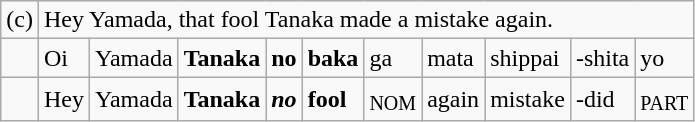<table class="wikitable">
<tr>
<td>(c)</td>
<td colspan="10">Hey Yamada, that fool Tanaka made a mistake again.</td>
</tr>
<tr>
<td></td>
<td>Oi</td>
<td>Yamada</td>
<td><strong>Tanaka</strong></td>
<td><strong>no</strong></td>
<td><strong>baka</strong></td>
<td>ga</td>
<td>mata</td>
<td>shippai</td>
<td>-shita</td>
<td>yo</td>
</tr>
<tr>
<td></td>
<td>Hey</td>
<td>Yamada</td>
<td><strong>Tanaka</strong></td>
<td><strong><em>no</em></strong></td>
<td><strong>fool</strong></td>
<td><sub>NOM</sub></td>
<td>again</td>
<td>mistake</td>
<td>-did</td>
<td><sub>PART</sub></td>
</tr>
</table>
